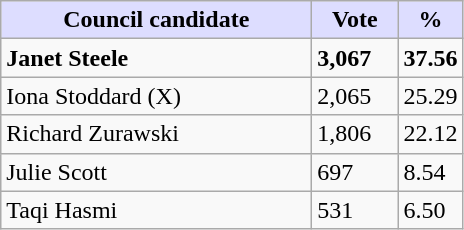<table class="wikitable">
<tr>
<th style="background:#ddf; width:200px;">Council candidate</th>
<th style="background:#ddf; width:50px;">Vote</th>
<th style="background:#ddf; width:30px;">%</th>
</tr>
<tr>
<td><strong>Janet Steele</strong></td>
<td><strong>3,067</strong></td>
<td><strong>37.56</strong></td>
</tr>
<tr>
<td>Iona Stoddard (X)</td>
<td>2,065</td>
<td>25.29</td>
</tr>
<tr>
<td>Richard Zurawski</td>
<td>1,806</td>
<td>22.12</td>
</tr>
<tr>
<td>Julie Scott</td>
<td>697</td>
<td>8.54</td>
</tr>
<tr>
<td>Taqi Hasmi</td>
<td>531</td>
<td>6.50</td>
</tr>
</table>
